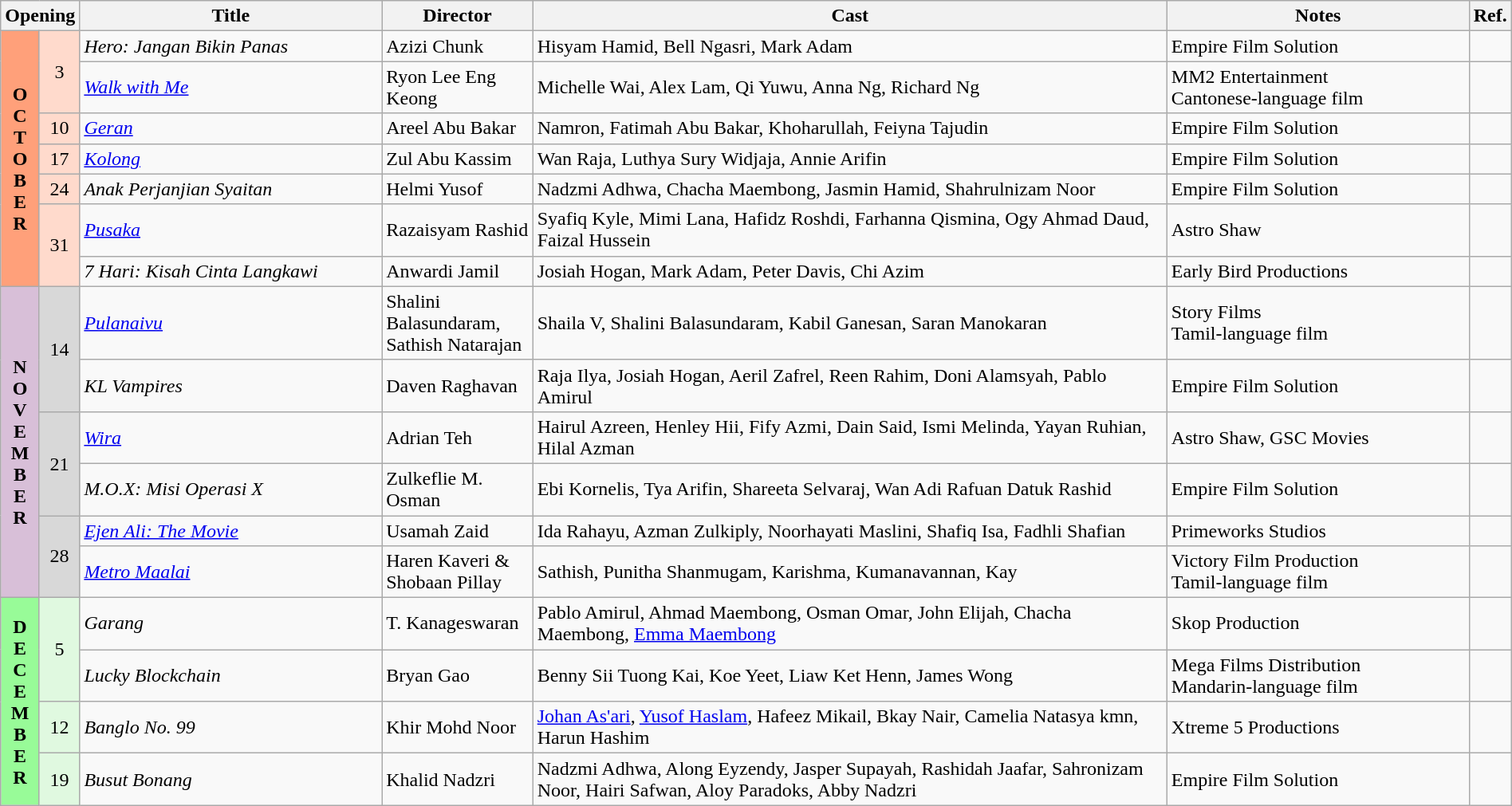<table class="wikitable" width="100%">
<tr>
<th colspan="2">Opening</th>
<th style="width:20%;">Title</th>
<th style="width:10%;">Director</th>
<th>Cast</th>
<th style="width:20%">Notes</th>
<th>Ref.</th>
</tr>
<tr>
<th rowspan=7 style="text-align:center; background:#ffa07a;">O<br>C<br>T<br>O<br>B<br>E<br>R</th>
<td rowspan=2 style="text-align:center; background:#ffdacc;">3</td>
<td><em>Hero: Jangan Bikin Panas</em></td>
<td>Azizi Chunk</td>
<td>Hisyam Hamid, Bell Ngasri, Mark Adam</td>
<td>Empire Film Solution</td>
<td></td>
</tr>
<tr>
<td><em><a href='#'>Walk with Me</a></em></td>
<td>Ryon Lee Eng Keong</td>
<td>Michelle Wai, Alex Lam, Qi Yuwu, Anna Ng, Richard Ng</td>
<td>MM2 Entertainment<br>Cantonese-language film</td>
<td></td>
</tr>
<tr>
<td rowspan=1 style="text-align:center; background:#ffdacc;">10</td>
<td><em><a href='#'>Geran</a></em></td>
<td>Areel Abu Bakar</td>
<td>Namron, Fatimah Abu Bakar, Khoharullah, Feiyna Tajudin</td>
<td>Empire Film Solution</td>
<td></td>
</tr>
<tr>
<td rowspan=1 style="text-align:center; background:#ffdacc;">17</td>
<td><em><a href='#'>Kolong</a></em></td>
<td>Zul Abu Kassim</td>
<td>Wan Raja, Luthya Sury Widjaja, Annie Arifin</td>
<td>Empire Film Solution</td>
<td></td>
</tr>
<tr>
<td rowspan=1 style="text-align:center; background:#ffdacc;">24</td>
<td><em>Anak Perjanjian Syaitan</em></td>
<td>Helmi Yusof</td>
<td>Nadzmi Adhwa, Chacha Maembong, Jasmin Hamid, Shahrulnizam Noor</td>
<td>Empire Film Solution</td>
<td></td>
</tr>
<tr>
<td rowspan=2 style="text-align:center; background:#ffdacc;">31</td>
<td><em><a href='#'>Pusaka</a></em></td>
<td>Razaisyam Rashid</td>
<td>Syafiq Kyle, Mimi Lana, Hafidz Roshdi, Farhanna Qismina, Ogy Ahmad Daud, Faizal Hussein</td>
<td>Astro Shaw</td>
<td></td>
</tr>
<tr>
<td><em>7 Hari: Kisah Cinta Langkawi</em></td>
<td>Anwardi Jamil</td>
<td>Josiah Hogan, Mark Adam, Peter Davis, Chi Azim</td>
<td>Early Bird Productions</td>
<td></td>
</tr>
<tr>
<th rowspan=6 style="text-align:center; background:thistle;">N<br>O<br>V<br>E<br>M<br>B<br>E<br>R</th>
<td rowspan=2 style="text-align:center; background:#d8d8d8;">14</td>
<td><em><a href='#'>Pulanaivu</a></em></td>
<td>Shalini Balasundaram, Sathish Natarajan</td>
<td>Shaila V, Shalini Balasundaram, Kabil Ganesan, Saran Manokaran</td>
<td>Story Films<br>Tamil-language film</td>
<td></td>
</tr>
<tr>
<td><em>KL Vampires</em></td>
<td>Daven Raghavan</td>
<td>Raja Ilya, Josiah Hogan, Aeril Zafrel, Reen Rahim, Doni Alamsyah, Pablo Amirul</td>
<td>Empire Film Solution</td>
<td></td>
</tr>
<tr>
<td rowspan=2 style="text-align:center; background:#d8d8d8;">21</td>
<td><em><a href='#'>Wira</a></em></td>
<td>Adrian Teh</td>
<td>Hairul Azreen, Henley Hii, Fify Azmi, Dain Said, Ismi Melinda, Yayan Ruhian, Hilal Azman</td>
<td>Astro Shaw, GSC Movies</td>
<td></td>
</tr>
<tr>
<td><em>M.O.X: Misi Operasi X</em></td>
<td>Zulkeflie M. Osman</td>
<td>Ebi Kornelis, Tya Arifin, Shareeta Selvaraj, Wan Adi Rafuan Datuk Rashid</td>
<td>Empire Film Solution</td>
<td></td>
</tr>
<tr>
<td rowspan=2 style="text-align:center; background:#d8d8d8;">28</td>
<td><em><a href='#'>Ejen Ali: The Movie</a></em></td>
<td>Usamah Zaid</td>
<td>Ida Rahayu, Azman Zulkiply, Noorhayati Maslini, Shafiq Isa, Fadhli Shafian</td>
<td>Primeworks Studios</td>
<td></td>
</tr>
<tr>
<td><em><a href='#'>Metro Maalai</a></em></td>
<td>Haren Kaveri & Shobaan Pillay</td>
<td>Sathish, Punitha Shanmugam, Karishma, Kumanavannan, Kay</td>
<td>Victory Film Production<br>Tamil-language film</td>
<td></td>
</tr>
<tr>
<th rowspan=4 style="text-align:center; background:#98fb98;">D<br>E<br>C<br>E<br>M<br>B<br>E<br>R</th>
<td rowspan=2 style="text-align:center; background:#e0f9e0;">5</td>
<td><em>Garang</em></td>
<td>T. Kanageswaran</td>
<td>Pablo Amirul, Ahmad Maembong, Osman Omar, John Elijah, Chacha Maembong, <a href='#'>Emma Maembong</a></td>
<td>Skop Production</td>
<td></td>
</tr>
<tr>
<td><em>Lucky Blockchain</em></td>
<td>Bryan Gao</td>
<td>Benny Sii Tuong Kai, Koe Yeet, Liaw Ket Henn, James Wong</td>
<td>Mega Films Distribution<br>Mandarin-language film</td>
<td></td>
</tr>
<tr>
<td rowspan=1 style="text-align:center; background:#e0f9e0;">12</td>
<td><em>Banglo No. 99</em></td>
<td>Khir Mohd Noor</td>
<td><a href='#'>Johan As'ari</a>, <a href='#'>Yusof Haslam</a>, Hafeez Mikail, Bkay Nair, Camelia Natasya kmn, Harun Hashim</td>
<td>Xtreme 5 Productions</td>
<td></td>
</tr>
<tr>
<td rowspan=1 style="text-align:center; background:#e0f9e0;">19</td>
<td><em>Busut Bonang</em></td>
<td>Khalid Nadzri</td>
<td>Nadzmi Adhwa, Along Eyzendy, Jasper Supayah, Rashidah Jaafar, Sahronizam Noor, Hairi Safwan, Aloy Paradoks, Abby Nadzri</td>
<td>Empire Film Solution</td>
<td></td>
</tr>
</table>
